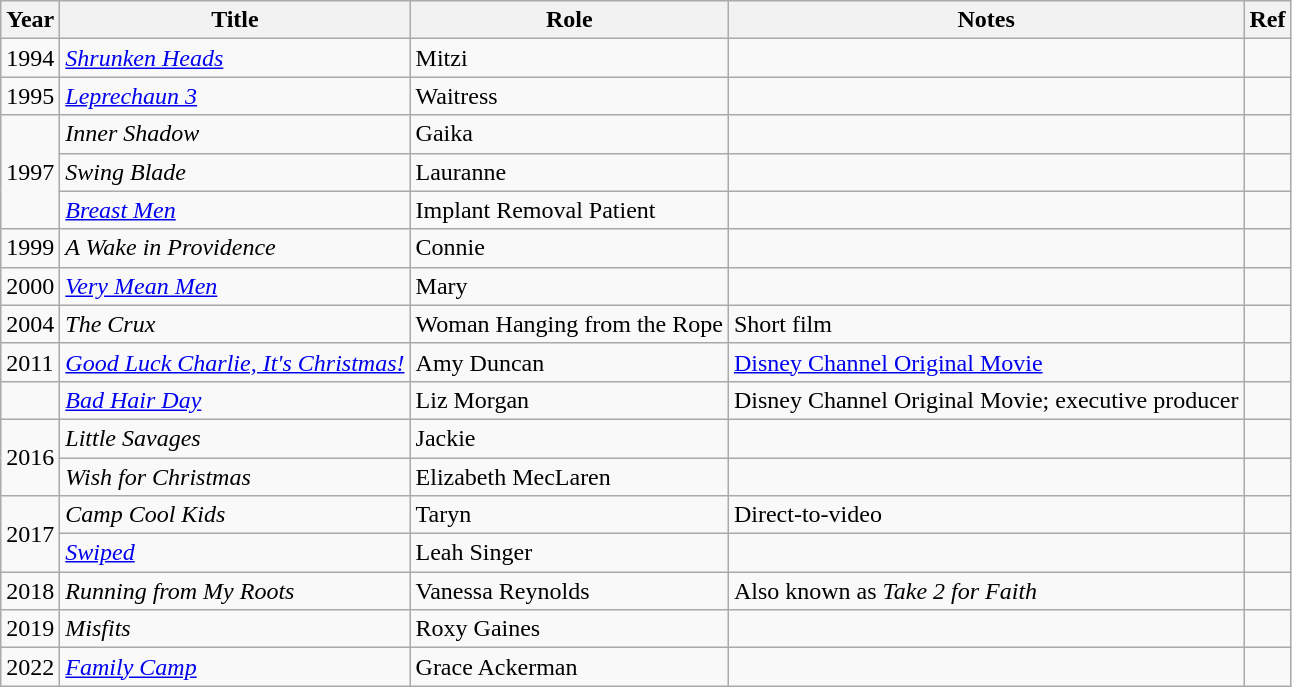<table class="wikitable sortable plainrowheaders">
<tr>
<th>Year</th>
<th>Title</th>
<th>Role</th>
<th class="unsortable">Notes</th>
<th class="unsortable">Ref</th>
</tr>
<tr>
<td>1994</td>
<td><em><a href='#'>Shrunken Heads</a></em></td>
<td>Mitzi</td>
<td></td>
<td></td>
</tr>
<tr>
<td>1995</td>
<td><em><a href='#'>Leprechaun 3</a></em></td>
<td>Waitress</td>
<td></td>
<td></td>
</tr>
<tr>
<td rowspan="3">1997</td>
<td><em>Inner Shadow</em></td>
<td>Gaika</td>
<td></td>
<td></td>
</tr>
<tr>
<td><em>Swing Blade</em></td>
<td>Lauranne</td>
<td></td>
<td></td>
</tr>
<tr>
<td><em><a href='#'>Breast Men</a></em></td>
<td>Implant Removal Patient</td>
<td></td>
<td></td>
</tr>
<tr>
<td>1999</td>
<td><em>A Wake in Providence</em></td>
<td>Connie</td>
<td></td>
<td></td>
</tr>
<tr>
<td>2000</td>
<td><em><a href='#'>Very Mean Men</a></em></td>
<td>Mary</td>
<td></td>
<td></td>
</tr>
<tr>
<td>2004</td>
<td><em>The Crux</em></td>
<td>Woman Hanging from the Rope</td>
<td>Short film</td>
<td></td>
</tr>
<tr>
<td>2011</td>
<td><em><a href='#'>Good Luck Charlie, It's Christmas!</a></em></td>
<td>Amy Duncan</td>
<td><a href='#'>Disney Channel Original Movie</a></td>
<td></td>
</tr>
<tr>
<td></td>
<td><em><a href='#'>Bad Hair Day</a></em></td>
<td>Liz Morgan</td>
<td>Disney Channel Original Movie; executive producer</td>
<td></td>
</tr>
<tr>
<td rowspan=2>2016</td>
<td><em>Little Savages</em></td>
<td>Jackie</td>
<td></td>
<td></td>
</tr>
<tr>
<td><em>Wish for Christmas</em></td>
<td>Elizabeth MecLaren</td>
<td></td>
<td></td>
</tr>
<tr>
<td rowspan=2>2017</td>
<td><em>Camp Cool Kids</em></td>
<td>Taryn</td>
<td>Direct-to-video</td>
<td></td>
</tr>
<tr>
<td><em><a href='#'>Swiped</a></em></td>
<td>Leah Singer</td>
<td></td>
<td></td>
</tr>
<tr>
<td>2018</td>
<td><em>Running from My Roots</em></td>
<td>Vanessa Reynolds</td>
<td>Also known as <em>Take 2 for Faith</em></td>
<td></td>
</tr>
<tr>
<td>2019</td>
<td><em>Misfits</em></td>
<td>Roxy Gaines</td>
<td></td>
<td></td>
</tr>
<tr>
<td>2022</td>
<td><em><a href='#'>Family Camp</a></em></td>
<td>Grace Ackerman</td>
<td></td>
<td></td>
</tr>
</table>
